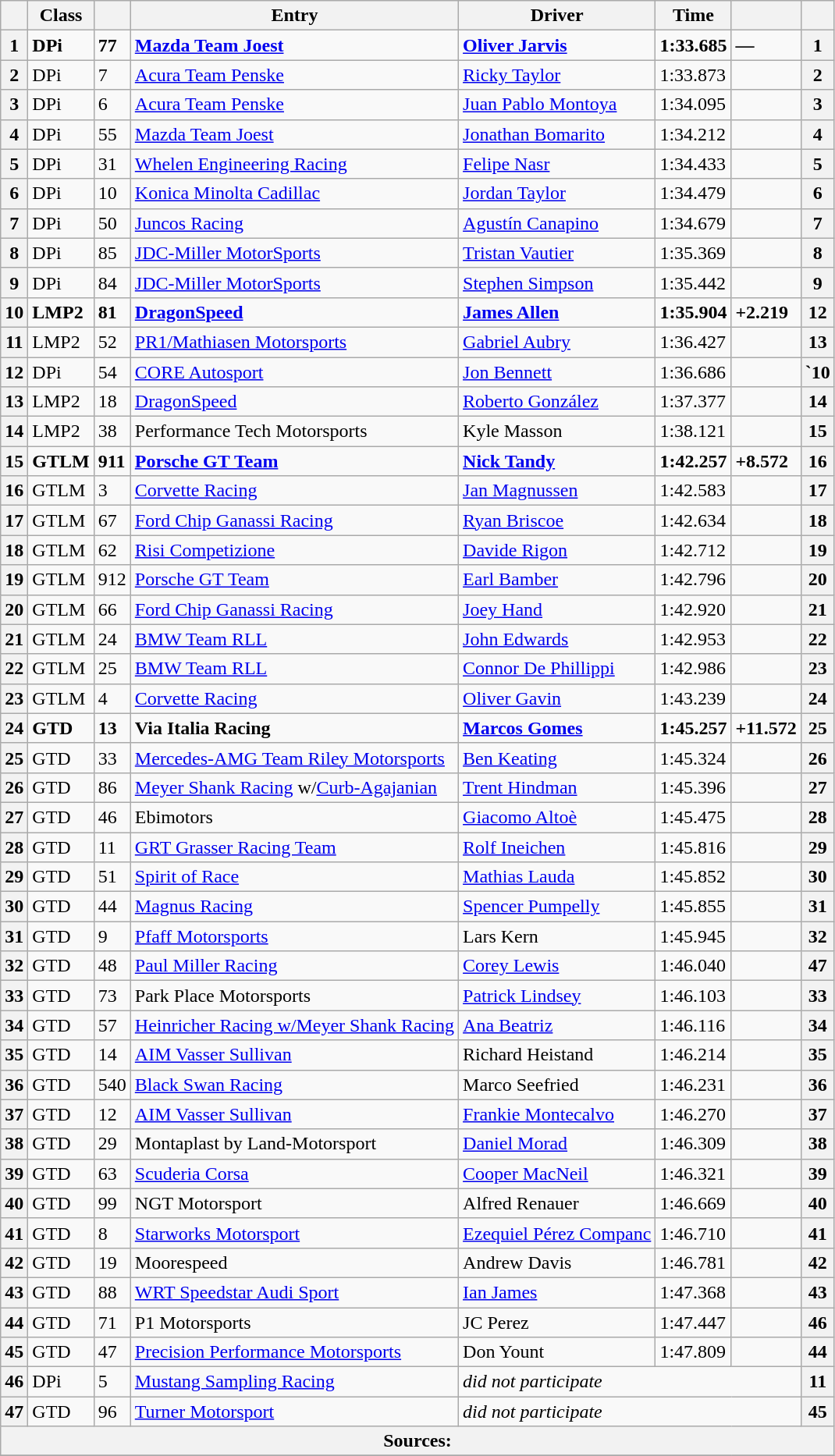<table class="wikitable">
<tr>
<th scope="col"></th>
<th scope="col">Class</th>
<th scope="col"></th>
<th scope="col">Entry</th>
<th scope="col">Driver</th>
<th scope="col">Time</th>
<th scope="col"></th>
<th scope="col"></th>
</tr>
<tr style="font-weight:bold">
<th scope="row">1</th>
<td>DPi</td>
<td>77</td>
<td> <a href='#'>Mazda Team Joest</a></td>
<td> <a href='#'>Oliver Jarvis</a></td>
<td>1:33.685</td>
<td>—</td>
<th>1</th>
</tr>
<tr>
<th scope="row">2</th>
<td>DPi</td>
<td>7</td>
<td> <a href='#'>Acura Team Penske</a></td>
<td> <a href='#'>Ricky Taylor</a></td>
<td>1:33.873</td>
<td></td>
<th>2</th>
</tr>
<tr>
<th scope="row">3</th>
<td>DPi</td>
<td>6</td>
<td> <a href='#'>Acura Team Penske</a></td>
<td> <a href='#'>Juan Pablo Montoya</a></td>
<td>1:34.095</td>
<td></td>
<th>3</th>
</tr>
<tr>
<th scope="row">4</th>
<td>DPi</td>
<td>55</td>
<td> <a href='#'>Mazda Team Joest</a></td>
<td> <a href='#'>Jonathan Bomarito</a></td>
<td>1:34.212</td>
<td></td>
<th>4</th>
</tr>
<tr>
<th scope="row">5</th>
<td>DPi</td>
<td>31</td>
<td> <a href='#'>Whelen Engineering Racing</a></td>
<td> <a href='#'>Felipe Nasr</a></td>
<td>1:34.433</td>
<td></td>
<th>5</th>
</tr>
<tr>
<th scope="row">6</th>
<td>DPi</td>
<td>10</td>
<td> <a href='#'>Konica Minolta Cadillac</a></td>
<td> <a href='#'>Jordan Taylor</a></td>
<td>1:34.479</td>
<td></td>
<th>6</th>
</tr>
<tr>
<th scope="row">7</th>
<td>DPi</td>
<td>50</td>
<td> <a href='#'>Juncos Racing</a></td>
<td> <a href='#'>Agustín Canapino</a></td>
<td>1:34.679</td>
<td></td>
<th>7</th>
</tr>
<tr>
<th scope="row">8</th>
<td>DPi</td>
<td>85</td>
<td> <a href='#'>JDC-Miller MotorSports</a></td>
<td> <a href='#'>Tristan Vautier</a></td>
<td>1:35.369</td>
<td></td>
<th>8</th>
</tr>
<tr>
<th scope="row">9</th>
<td>DPi</td>
<td>84</td>
<td> <a href='#'>JDC-Miller MotorSports</a></td>
<td> <a href='#'>Stephen Simpson</a></td>
<td>1:35.442</td>
<td></td>
<th>9</th>
</tr>
<tr style="font-weight:bold">
<th scope="row">10</th>
<td>LMP2</td>
<td>81</td>
<td> <a href='#'>DragonSpeed</a></td>
<td> <a href='#'>James Allen</a></td>
<td>1:35.904</td>
<td>+2.219</td>
<th>12</th>
</tr>
<tr>
<th scope="row">11</th>
<td>LMP2</td>
<td>52</td>
<td> <a href='#'>PR1/Mathiasen Motorsports</a></td>
<td> <a href='#'>Gabriel Aubry</a></td>
<td>1:36.427</td>
<td></td>
<th>13</th>
</tr>
<tr>
<th scope="row">12</th>
<td>DPi</td>
<td>54</td>
<td> <a href='#'>CORE Autosport</a></td>
<td> <a href='#'>Jon Bennett</a></td>
<td>1:36.686</td>
<td></td>
<th>`10</th>
</tr>
<tr>
<th scope="row">13</th>
<td>LMP2</td>
<td>18</td>
<td> <a href='#'>DragonSpeed</a></td>
<td> <a href='#'>Roberto González</a></td>
<td>1:37.377</td>
<td></td>
<th>14</th>
</tr>
<tr>
<th scope="row">14</th>
<td>LMP2</td>
<td>38</td>
<td> Performance Tech Motorsports</td>
<td> Kyle Masson</td>
<td>1:38.121</td>
<td></td>
<th>15</th>
</tr>
<tr style="font-weight:bold">
<th scope="row">15</th>
<td>GTLM</td>
<td>911</td>
<td> <a href='#'>Porsche GT Team</a></td>
<td> <a href='#'>Nick Tandy</a></td>
<td>1:42.257</td>
<td>+8.572</td>
<th>16</th>
</tr>
<tr>
<th scope="row">16</th>
<td>GTLM</td>
<td>3</td>
<td> <a href='#'>Corvette Racing</a></td>
<td> <a href='#'>Jan Magnussen</a></td>
<td>1:42.583</td>
<td></td>
<th>17</th>
</tr>
<tr>
<th scope="row">17</th>
<td>GTLM</td>
<td>67</td>
<td> <a href='#'>Ford Chip Ganassi Racing</a></td>
<td> <a href='#'>Ryan Briscoe</a></td>
<td>1:42.634</td>
<td></td>
<th>18</th>
</tr>
<tr>
<th scope="row">18</th>
<td>GTLM</td>
<td>62</td>
<td> <a href='#'>Risi Competizione</a></td>
<td> <a href='#'>Davide Rigon</a></td>
<td>1:42.712</td>
<td></td>
<th>19</th>
</tr>
<tr>
<th scope="row">19</th>
<td>GTLM</td>
<td>912</td>
<td> <a href='#'>Porsche GT Team</a></td>
<td> <a href='#'>Earl Bamber</a></td>
<td>1:42.796</td>
<td></td>
<th>20</th>
</tr>
<tr>
<th scope="row">20</th>
<td>GTLM</td>
<td>66</td>
<td> <a href='#'>Ford Chip Ganassi Racing</a></td>
<td> <a href='#'>Joey Hand</a></td>
<td>1:42.920</td>
<td></td>
<th>21</th>
</tr>
<tr>
<th scope="row">21</th>
<td>GTLM</td>
<td>24</td>
<td> <a href='#'>BMW Team RLL</a></td>
<td> <a href='#'>John Edwards</a></td>
<td>1:42.953</td>
<td></td>
<th>22</th>
</tr>
<tr>
<th scope="row">22</th>
<td>GTLM</td>
<td>25</td>
<td> <a href='#'>BMW Team RLL</a></td>
<td> <a href='#'>Connor De Phillippi</a></td>
<td>1:42.986</td>
<td></td>
<th>23</th>
</tr>
<tr>
<th scope="row">23</th>
<td>GTLM</td>
<td>4</td>
<td> <a href='#'>Corvette Racing</a></td>
<td> <a href='#'>Oliver Gavin</a></td>
<td>1:43.239</td>
<td></td>
<th>24</th>
</tr>
<tr style="font-weight:bold">
<th scope="row">24</th>
<td>GTD</td>
<td>13</td>
<td> Via Italia Racing</td>
<td> <a href='#'>Marcos Gomes</a></td>
<td>1:45.257</td>
<td>+11.572</td>
<th>25</th>
</tr>
<tr>
<th scope="row">25</th>
<td>GTD</td>
<td>33</td>
<td> <a href='#'>Mercedes-AMG Team Riley Motorsports</a></td>
<td> <a href='#'>Ben Keating</a></td>
<td>1:45.324</td>
<td></td>
<th>26</th>
</tr>
<tr>
<th scope="row">26</th>
<td>GTD</td>
<td>86</td>
<td> <a href='#'>Meyer Shank Racing</a> w/<a href='#'>Curb-Agajanian</a></td>
<td> <a href='#'>Trent Hindman</a></td>
<td>1:45.396</td>
<td></td>
<th>27</th>
</tr>
<tr>
<th scope="row">27</th>
<td>GTD</td>
<td>46</td>
<td> Ebimotors</td>
<td> <a href='#'>Giacomo Altoè</a></td>
<td>1:45.475</td>
<td></td>
<th>28</th>
</tr>
<tr>
<th scope="row">28</th>
<td>GTD</td>
<td>11</td>
<td> <a href='#'>GRT Grasser Racing Team</a></td>
<td> <a href='#'>Rolf Ineichen</a></td>
<td>1:45.816</td>
<td></td>
<th>29</th>
</tr>
<tr>
<th scope="row">29</th>
<td>GTD</td>
<td>51</td>
<td> <a href='#'>Spirit of Race</a></td>
<td> <a href='#'>Mathias Lauda</a></td>
<td>1:45.852</td>
<td></td>
<th>30</th>
</tr>
<tr>
<th scope="row">30</th>
<td>GTD</td>
<td>44</td>
<td> <a href='#'>Magnus Racing</a></td>
<td> <a href='#'>Spencer Pumpelly</a></td>
<td>1:45.855</td>
<td></td>
<th>31</th>
</tr>
<tr>
<th scope="row">31</th>
<td>GTD</td>
<td>9</td>
<td> <a href='#'>Pfaff Motorsports</a></td>
<td> Lars Kern</td>
<td>1:45.945</td>
<td></td>
<th>32</th>
</tr>
<tr>
<th scope="row">32</th>
<td>GTD</td>
<td>48</td>
<td> <a href='#'>Paul Miller Racing</a></td>
<td> <a href='#'>Corey Lewis</a></td>
<td>1:46.040</td>
<td></td>
<th>47</th>
</tr>
<tr>
<th scope="row">33</th>
<td>GTD</td>
<td>73</td>
<td> Park Place Motorsports</td>
<td> <a href='#'>Patrick Lindsey</a></td>
<td>1:46.103</td>
<td></td>
<th>33</th>
</tr>
<tr>
<th scope="row">34</th>
<td>GTD</td>
<td>57</td>
<td> <a href='#'>Heinricher Racing w/Meyer Shank Racing</a></td>
<td> <a href='#'>Ana Beatriz</a></td>
<td>1:46.116</td>
<td></td>
<th>34</th>
</tr>
<tr>
<th scope="row">35</th>
<td>GTD</td>
<td>14</td>
<td> <a href='#'>AIM Vasser Sullivan</a></td>
<td> Richard Heistand</td>
<td>1:46.214</td>
<td></td>
<th>35</th>
</tr>
<tr>
<th scope="row">36</th>
<td>GTD</td>
<td>540</td>
<td> <a href='#'>Black Swan Racing</a></td>
<td> Marco Seefried</td>
<td>1:46.231</td>
<td></td>
<th>36</th>
</tr>
<tr>
<th scope="row">37</th>
<td>GTD</td>
<td>12</td>
<td> <a href='#'>AIM Vasser Sullivan</a></td>
<td> <a href='#'>Frankie Montecalvo</a></td>
<td>1:46.270</td>
<td></td>
<th>37</th>
</tr>
<tr>
<th scope="row">38</th>
<td>GTD</td>
<td>29</td>
<td> Montaplast by Land-Motorsport</td>
<td> <a href='#'>Daniel Morad</a></td>
<td>1:46.309</td>
<td></td>
<th>38</th>
</tr>
<tr>
<th scope="row">39</th>
<td>GTD</td>
<td>63</td>
<td> <a href='#'>Scuderia Corsa</a></td>
<td> <a href='#'>Cooper MacNeil</a></td>
<td>1:46.321</td>
<td></td>
<th>39</th>
</tr>
<tr>
<th scope="row">40</th>
<td>GTD</td>
<td>99</td>
<td> NGT Motorsport</td>
<td> Alfred Renauer</td>
<td>1:46.669</td>
<td></td>
<th>40</th>
</tr>
<tr>
<th scope="row">41</th>
<td>GTD</td>
<td>8</td>
<td> <a href='#'>Starworks Motorsport</a></td>
<td> <a href='#'>Ezequiel Pérez Companc</a></td>
<td>1:46.710</td>
<td></td>
<th>41</th>
</tr>
<tr>
<th scope="row">42</th>
<td>GTD</td>
<td>19</td>
<td> Moorespeed</td>
<td> Andrew Davis</td>
<td>1:46.781</td>
<td></td>
<th>42</th>
</tr>
<tr>
<th scope="row">43</th>
<td>GTD</td>
<td>88</td>
<td> <a href='#'>WRT Speedstar Audi Sport</a></td>
<td> <a href='#'>Ian James</a></td>
<td>1:47.368</td>
<td></td>
<th>43</th>
</tr>
<tr>
<th scope="row">44</th>
<td>GTD</td>
<td>71</td>
<td> P1 Motorsports</td>
<td> JC Perez</td>
<td>1:47.447</td>
<td></td>
<th>46</th>
</tr>
<tr>
<th scope="row">45</th>
<td>GTD</td>
<td>47</td>
<td> <a href='#'>Precision Performance Motorsports</a></td>
<td> Don Yount</td>
<td>1:47.809</td>
<td></td>
<th>44</th>
</tr>
<tr>
<th scope="row">46</th>
<td>DPi</td>
<td>5</td>
<td> <a href='#'>Mustang Sampling Racing</a></td>
<td colspan="3"><em>did not participate</em></td>
<th>11</th>
</tr>
<tr>
<th>47</th>
<td>GTD</td>
<td>96</td>
<td> <a href='#'>Turner Motorsport</a></td>
<td colspan="3"><em>did not participate</em></td>
<th>45</th>
</tr>
<tr>
<th colspan="8">Sources:</th>
</tr>
<tr>
</tr>
</table>
